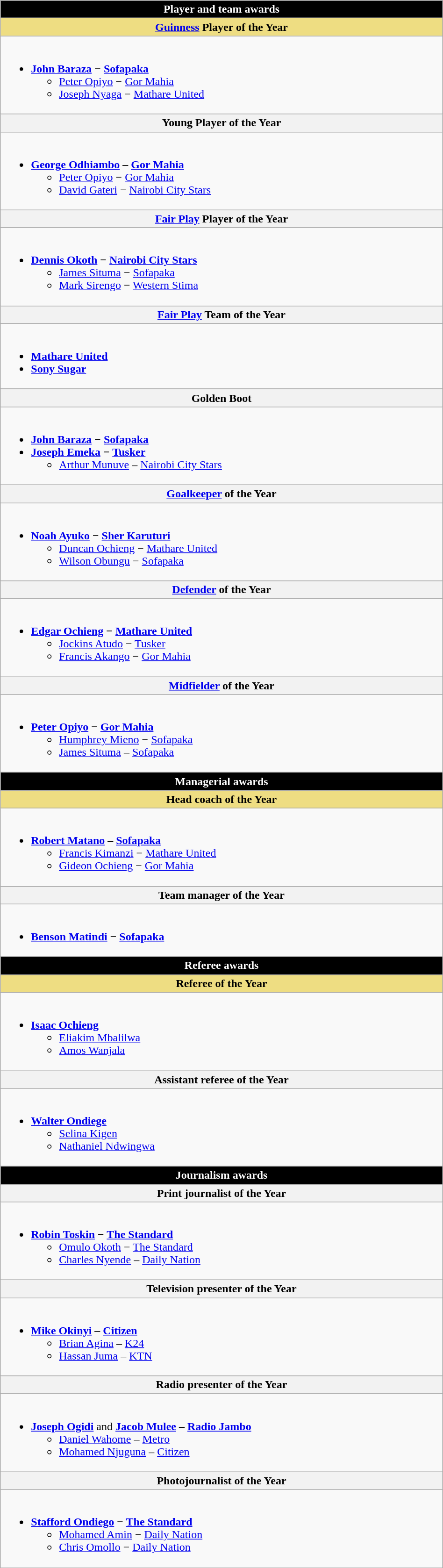<table class="wikitable" width="50%">
<tr>
<th style="background:#000000; color: #FFFFFF">Player and team awards</th>
</tr>
<tr>
<th style="background:#EEDD82;"><a href='#'>Guinness</a> Player of the Year</th>
</tr>
<tr>
<td valign="top"><br><ul><li><strong> <a href='#'>John Baraza</a> − <a href='#'>Sofapaka</a></strong><ul><li> <a href='#'>Peter Opiyo</a> − <a href='#'>Gor Mahia</a></li><li> <a href='#'>Joseph Nyaga</a> − <a href='#'>Mathare United</a></li></ul></li></ul></td>
</tr>
<tr>
<th>Young Player of the Year</th>
</tr>
<tr>
<td valign="top"><br><ul><li><strong> <a href='#'>George Odhiambo</a> – <a href='#'>Gor Mahia</a></strong><ul><li> <a href='#'>Peter Opiyo</a> − <a href='#'>Gor Mahia</a></li><li> <a href='#'>David Gateri</a> − <a href='#'>Nairobi City Stars</a></li></ul></li></ul></td>
</tr>
<tr>
<th><a href='#'>Fair Play</a> Player of the Year</th>
</tr>
<tr>
<td valign="top"><br><ul><li><strong> <a href='#'>Dennis Okoth</a> − <a href='#'>Nairobi City Stars</a></strong><ul><li> <a href='#'>James Situma</a> − <a href='#'>Sofapaka</a></li><li> <a href='#'>Mark Sirengo</a> − <a href='#'>Western Stima</a></li></ul></li></ul></td>
</tr>
<tr>
<th><a href='#'>Fair Play</a> Team of the Year</th>
</tr>
<tr>
<td valign="top"><br><ul><li><strong><a href='#'>Mathare United</a></strong></li><li><strong><a href='#'>Sony Sugar</a></strong></li></ul></td>
</tr>
<tr>
<th>Golden Boot</th>
</tr>
<tr>
<td valign="top"><br><ul><li><strong> <a href='#'>John Baraza</a> − <a href='#'>Sofapaka</a></strong></li><li><strong> <a href='#'>Joseph Emeka</a> − <a href='#'>Tusker</a></strong><ul><li> <a href='#'>Arthur Munuve</a> – <a href='#'>Nairobi City Stars</a></li></ul></li></ul></td>
</tr>
<tr>
<th><a href='#'>Goalkeeper</a> of the Year</th>
</tr>
<tr>
<td valign="top"><br><ul><li><strong> <a href='#'>Noah Ayuko</a> − <a href='#'>Sher Karuturi</a></strong><ul><li> <a href='#'>Duncan Ochieng</a> − <a href='#'>Mathare United</a></li><li> <a href='#'>Wilson Obungu</a> − <a href='#'>Sofapaka</a></li></ul></li></ul></td>
</tr>
<tr>
<th><a href='#'>Defender</a> of the Year</th>
</tr>
<tr>
<td valign="top"><br><ul><li><strong> <a href='#'>Edgar Ochieng</a> − <a href='#'>Mathare United</a></strong><ul><li> <a href='#'>Jockins Atudo</a> − <a href='#'>Tusker</a></li><li> <a href='#'>Francis Akango</a> − <a href='#'>Gor Mahia</a></li></ul></li></ul></td>
</tr>
<tr>
<th><a href='#'>Midfielder</a> of the Year</th>
</tr>
<tr>
<td valign="top"><br><ul><li><strong> <a href='#'>Peter Opiyo</a> − <a href='#'>Gor Mahia</a></strong><ul><li> <a href='#'>Humphrey Mieno</a> − <a href='#'>Sofapaka</a></li><li> <a href='#'>James Situma</a> – <a href='#'>Sofapaka</a></li></ul></li></ul></td>
</tr>
<tr>
<th style="background:#000000; color: #FFFFFF">Managerial awards</th>
</tr>
<tr>
<th style="background:#EEDD82;">Head coach of the Year</th>
</tr>
<tr>
<td valign="top"><br><ul><li><strong> <a href='#'>Robert Matano</a> – <a href='#'>Sofapaka</a></strong><ul><li> <a href='#'>Francis Kimanzi</a> − <a href='#'>Mathare United</a></li><li> <a href='#'>Gideon Ochieng</a> − <a href='#'>Gor Mahia</a></li></ul></li></ul></td>
</tr>
<tr>
<th>Team manager of the Year</th>
</tr>
<tr>
<td valign="top"><br><ul><li><strong> <a href='#'>Benson Matindi</a> − <a href='#'>Sofapaka</a></strong></li></ul></td>
</tr>
<tr>
<th style="background:#000000; color: #FFFFFF">Referee awards</th>
</tr>
<tr>
<th style="background:#EEDD82;">Referee of the Year</th>
</tr>
<tr>
<td valign="top"><br><ul><li><strong><a href='#'>Isaac Ochieng</a></strong><ul><li><a href='#'>Eliakim Mbalilwa</a></li><li><a href='#'>Amos Wanjala</a></li></ul></li></ul></td>
</tr>
<tr>
<th>Assistant referee of the Year</th>
</tr>
<tr>
<td valign="top"><br><ul><li><strong><a href='#'>Walter Ondiege</a></strong><ul><li><a href='#'>Selina Kigen</a></li><li><a href='#'>Nathaniel Ndwingwa</a></li></ul></li></ul></td>
</tr>
<tr>
<th style="background:#000000; color: #FFFFFF">Journalism awards</th>
</tr>
<tr>
<th>Print journalist of the Year</th>
</tr>
<tr>
<td valign="top"><br><ul><li><strong> <a href='#'>Robin Toskin</a> − <a href='#'>The Standard</a></strong><ul><li> <a href='#'>Omulo Okoth</a> − <a href='#'>The Standard</a></li><li> <a href='#'>Charles Nyende</a> – <a href='#'>Daily Nation</a></li></ul></li></ul></td>
</tr>
<tr>
<th>Television presenter of the Year</th>
</tr>
<tr>
<td valign="top"><br><ul><li><strong> <a href='#'>Mike Okinyi</a> – <a href='#'>Citizen</a></strong><ul><li> <a href='#'>Brian Agina</a> – <a href='#'>K24</a></li><li> <a href='#'>Hassan Juma</a> – <a href='#'>KTN</a></li></ul></li></ul></td>
</tr>
<tr>
<th>Radio presenter of the Year</th>
</tr>
<tr>
<td valign="top"><br><ul><li><strong> <a href='#'>Joseph Ogidi</a></strong> and <strong> <a href='#'>Jacob Mulee</a> – <a href='#'>Radio Jambo</a></strong><ul><li> <a href='#'>Daniel Wahome</a> – <a href='#'>Metro</a></li><li> <a href='#'>Mohamed Njuguna</a> – <a href='#'>Citizen</a></li></ul></li></ul></td>
</tr>
<tr>
<th>Photojournalist of the Year</th>
</tr>
<tr>
<td valign="top"><br><ul><li><strong> <a href='#'>Stafford Ondiego</a> − <a href='#'>The Standard</a></strong><ul><li> <a href='#'>Mohamed Amin</a> − <a href='#'>Daily Nation</a></li><li> <a href='#'>Chris Omollo</a> − <a href='#'>Daily Nation</a></li></ul></li></ul></td>
</tr>
</table>
